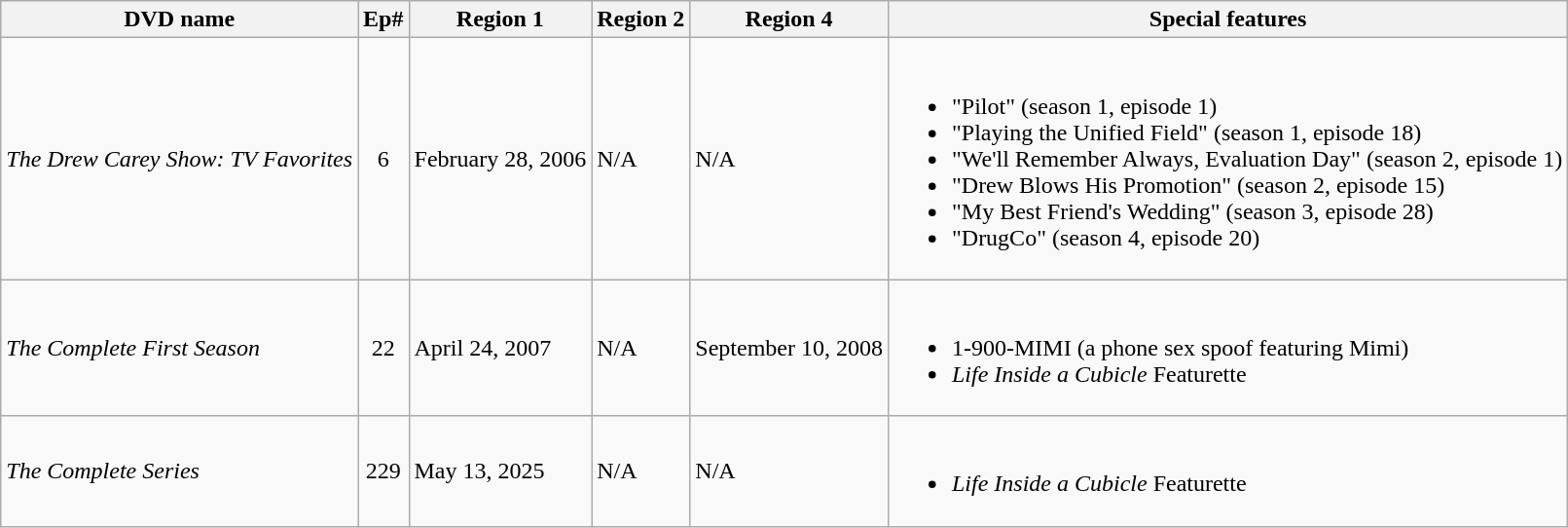<table class="wikitable">
<tr>
<th>DVD name</th>
<th>Ep#</th>
<th>Region 1</th>
<th>Region 2</th>
<th>Region 4</th>
<th>Special features</th>
</tr>
<tr>
<td><em>The Drew Carey Show: TV Favorites</em></td>
<td style="text-align:center;">6</td>
<td>February 28, 2006</td>
<td>N/A</td>
<td>N/A</td>
<td><br><ul><li>"Pilot" (season 1, episode 1)</li><li>"Playing the Unified Field" (season 1, episode 18)</li><li>"We'll Remember Always, Evaluation Day" (season 2, episode 1)</li><li>"Drew Blows His Promotion" (season 2, episode 15)</li><li>"My Best Friend's Wedding" (season 3, episode 28)</li><li>"DrugCo" (season 4, episode 20)</li></ul></td>
</tr>
<tr>
<td><em>The Complete First Season</em></td>
<td style="text-align:center;">22</td>
<td>April 24, 2007</td>
<td>N/A</td>
<td>September 10, 2008</td>
<td><br><ul><li>1-900-MIMI (a phone sex spoof featuring Mimi)</li><li><em>Life Inside a Cubicle</em> Featurette</li></ul></td>
</tr>
<tr>
<td><em>The Complete Series</em></td>
<td style="text-align:center;">229</td>
<td>May 13, 2025</td>
<td>N/A</td>
<td>N/A</td>
<td><br><ul><li><em>Life Inside a Cubicle</em> Featurette</li></ul></td>
</tr>
</table>
